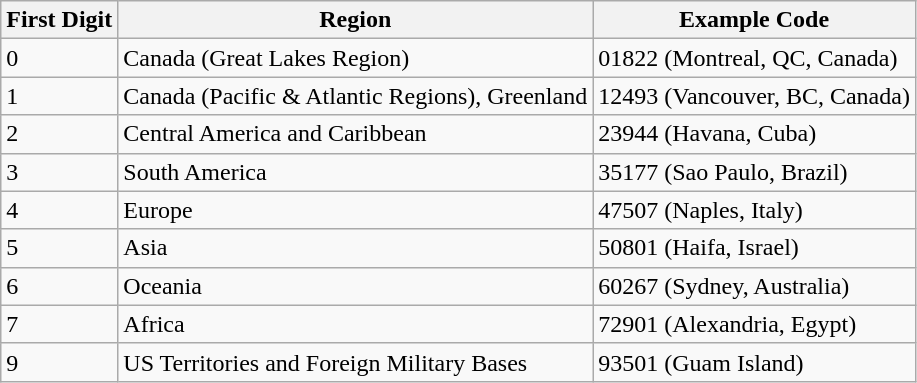<table class="wikitable">
<tr>
<th>First Digit</th>
<th>Region</th>
<th>Example Code</th>
</tr>
<tr>
<td>0</td>
<td>Canada (Great Lakes Region)</td>
<td>01822 (Montreal, QC, Canada)</td>
</tr>
<tr>
<td>1</td>
<td>Canada (Pacific & Atlantic Regions), Greenland</td>
<td>12493 (Vancouver, BC, Canada)</td>
</tr>
<tr>
<td>2</td>
<td>Central America and Caribbean</td>
<td>23944 (Havana, Cuba)</td>
</tr>
<tr>
<td>3</td>
<td>South America</td>
<td>35177 (Sao Paulo, Brazil)</td>
</tr>
<tr>
<td>4</td>
<td>Europe</td>
<td>47507 (Naples, Italy)</td>
</tr>
<tr>
<td>5</td>
<td>Asia</td>
<td>50801 (Haifa, Israel)</td>
</tr>
<tr>
<td>6</td>
<td>Oceania</td>
<td>60267 (Sydney, Australia)</td>
</tr>
<tr>
<td>7</td>
<td>Africa</td>
<td>72901 (Alexandria, Egypt)</td>
</tr>
<tr>
<td>9</td>
<td>US Territories and Foreign Military Bases</td>
<td>93501 (Guam Island)</td>
</tr>
</table>
